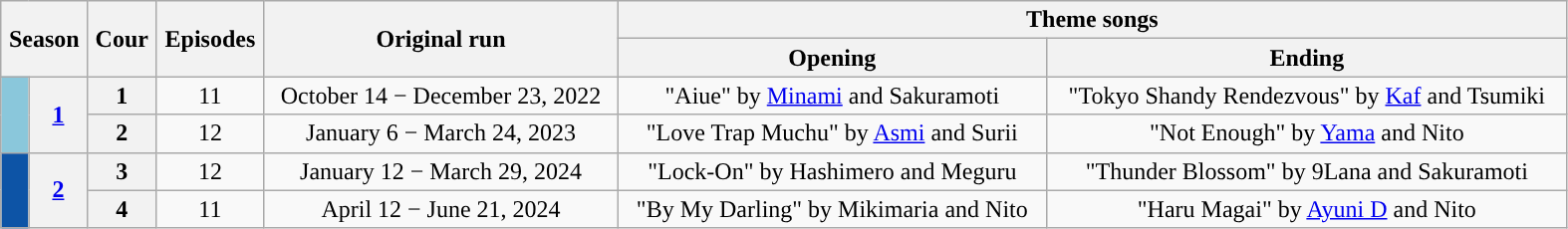<table class="wikitable" style="width:83%;">
<tr>
<th colspan="2" rowspan="2">Season</th>
<th rowspan="2">Cour</th>
<th rowspan="2">Episodes</th>
<th rowspan="2">Original run</th>
<th colspan="2">Theme songs</th>
</tr>
<tr>
<th>Opening</th>
<th>Ending</th>
</tr>
<tr>
<td rowspan="2" height="5px" bgcolor="#8AC7DB" align="center"></td>
<th rowspan="2"><strong><a href='#'>1</a></strong></th>
<th>1</th>
<td align="center">11</td>
<td align="center">October 14 − December 23, 2022</td>
<td align="center">"Aiue" by <a href='#'>Minami</a> and Sakuramoti</td>
<td align="center">"Tokyo Shandy Rendezvous" by <a href='#'>Kaf</a> and Tsumiki</td>
</tr>
<tr>
<th>2</th>
<td align="center">12</td>
<td align="center">January 6 − March 24, 2023</td>
<td align="center">"Love Trap Muchu" by <a href='#'>Asmi</a> and Surii</td>
<td align="center">"Not Enough" by <a href='#'>Yama</a> and Nito</td>
</tr>
<tr>
<td rowspan="2" height="5px" bgcolor="#0D54A6" align="center"></td>
<th rowspan="2"><strong><a href='#'>2</a></strong></th>
<th>3</th>
<td align="center">12</td>
<td align="center">January 12 − March 29, 2024</td>
<td align="center">"Lock-On" by Hashimero and Meguru</td>
<td align="center">"Thunder Blossom" by 9Lana and Sakuramoti</td>
</tr>
<tr>
<th>4</th>
<td align="center">11</td>
<td align="center">April 12 − June 21, 2024</td>
<td align="center">"By My Darling" by Mikimaria and Nito</td>
<td align="center">"Haru Magai" by <a href='#'>Ayuni D</a> and Nito</td>
</tr>
</table>
